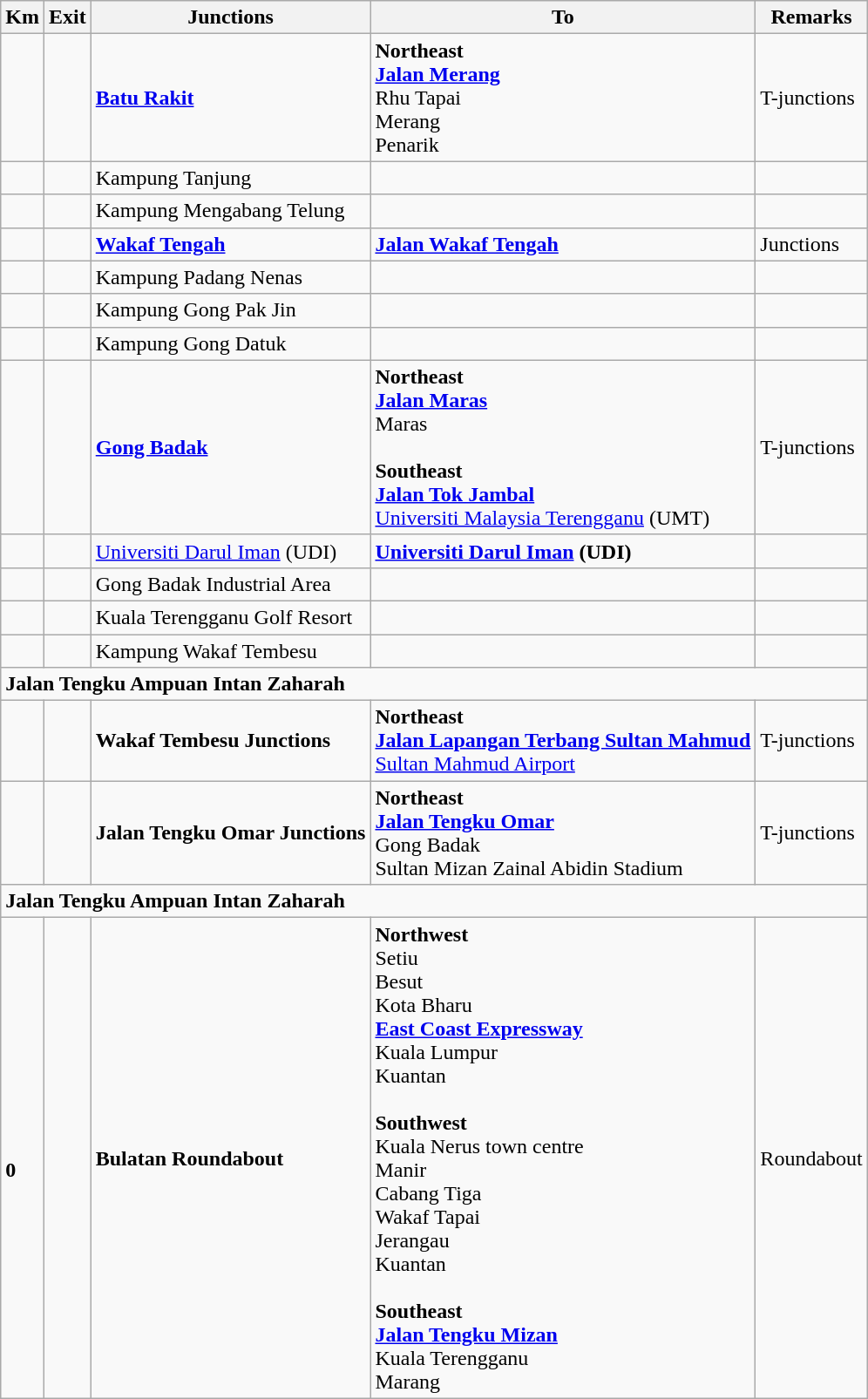<table class="wikitable">
<tr>
<th>Km</th>
<th>Exit</th>
<th>Junctions</th>
<th>To</th>
<th>Remarks</th>
</tr>
<tr>
<td></td>
<td></td>
<td><strong><a href='#'>Batu Rakit</a></strong></td>
<td><strong>Northeast</strong><br> <strong><a href='#'>Jalan Merang</a></strong><br>Rhu Tapai<br>Merang<br>Penarik</td>
<td>T-junctions</td>
</tr>
<tr>
<td></td>
<td></td>
<td>Kampung Tanjung</td>
<td></td>
<td></td>
</tr>
<tr>
<td></td>
<td></td>
<td>Kampung Mengabang Telung</td>
<td></td>
<td></td>
</tr>
<tr>
<td></td>
<td></td>
<td><strong><a href='#'>Wakaf Tengah</a></strong></td>
<td> <strong><a href='#'>Jalan Wakaf Tengah</a></strong></td>
<td>Junctions</td>
</tr>
<tr>
<td></td>
<td></td>
<td>Kampung Padang Nenas</td>
<td></td>
<td></td>
</tr>
<tr>
<td></td>
<td></td>
<td>Kampung Gong Pak Jin</td>
<td></td>
<td></td>
</tr>
<tr>
<td></td>
<td></td>
<td>Kampung Gong Datuk</td>
<td></td>
<td></td>
</tr>
<tr>
<td></td>
<td></td>
<td><strong><a href='#'>Gong Badak</a></strong></td>
<td><strong>Northeast</strong><br> <strong><a href='#'>Jalan Maras</a></strong><br>Maras<br><br><strong>Southeast</strong><br> <strong><a href='#'>Jalan Tok Jambal</a></strong><br><a href='#'>Universiti Malaysia Terengganu</a> (UMT) </td>
<td>T-junctions</td>
</tr>
<tr>
<td></td>
<td></td>
<td><a href='#'>Universiti Darul Iman</a> (UDI) </td>
<td><strong><a href='#'>Universiti Darul Iman</a> (UDI)</strong> </td>
<td></td>
</tr>
<tr>
<td></td>
<td></td>
<td>Gong Badak Industrial Area</td>
<td></td>
<td></td>
</tr>
<tr>
<td></td>
<td></td>
<td>Kuala Terengganu Golf Resort</td>
<td></td>
<td></td>
</tr>
<tr>
<td></td>
<td></td>
<td>Kampung Wakaf Tembesu</td>
<td></td>
<td></td>
</tr>
<tr>
<td style="width:600px" colspan="6" style="text-align:center; background:blue;"><strong><span>  Jalan Tengku Ampuan Intan Zaharah</span></strong></td>
</tr>
<tr>
<td></td>
<td></td>
<td><strong>Wakaf Tembesu Junctions</strong></td>
<td><strong>Northeast</strong><br> <strong><a href='#'>Jalan Lapangan Terbang Sultan Mahmud</a></strong><br><a href='#'>Sultan Mahmud Airport</a> </td>
<td>T-junctions</td>
</tr>
<tr>
<td></td>
<td></td>
<td><strong>Jalan Tengku Omar Junctions</strong></td>
<td><strong>Northeast</strong><br> <strong><a href='#'>Jalan Tengku Omar</a></strong><br>Gong Badak<br>Sultan Mizan Zainal Abidin Stadium</td>
<td>T-junctions</td>
</tr>
<tr>
<td style="width:600px" colspan="6" style="text-align:center; background:blue;"><strong><span>  Jalan Tengku Ampuan Intan Zaharah</span></strong></td>
</tr>
<tr>
<td><br><strong>0</strong></td>
<td></td>
<td><strong>Bulatan Roundabout</strong></td>
<td><strong>Northwest</strong><br>  Setiu<br>  Besut<br>  Kota Bharu<br> <strong><a href='#'>East Coast Expressway</a></strong><br>Kuala Lumpur<br>Kuantan<br><br><strong>Southwest</strong><br>  Kuala Nerus town centre<br>  Manir<br>  Cabang Tiga<br> Wakaf Tapai<br> Jerangau<br> Kuantan<br><br><strong>Southeast</strong><br> <strong><a href='#'>Jalan Tengku Mizan</a></strong><br>Kuala Terengganu<br>Marang</td>
<td>Roundabout</td>
</tr>
</table>
